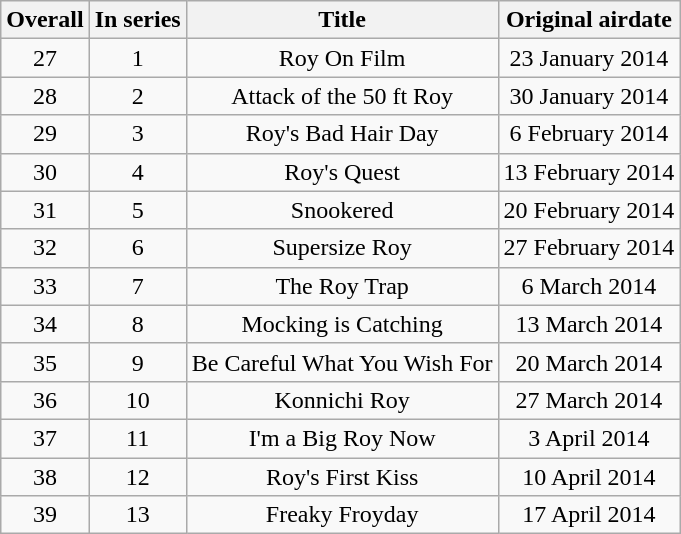<table class="wikitable sortable" style="text-align: center;">
<tr>
<th>Overall</th>
<th>In series</th>
<th>Title</th>
<th>Original airdate</th>
</tr>
<tr>
<td>27</td>
<td>1</td>
<td>Roy On Film</td>
<td>23 January 2014</td>
</tr>
<tr>
<td>28</td>
<td>2</td>
<td>Attack of the 50 ft Roy</td>
<td>30 January 2014</td>
</tr>
<tr>
<td>29</td>
<td>3</td>
<td>Roy's Bad Hair Day</td>
<td>6 February 2014</td>
</tr>
<tr>
<td>30</td>
<td>4</td>
<td>Roy's Quest</td>
<td>13 February 2014</td>
</tr>
<tr>
<td>31</td>
<td>5</td>
<td>Snookered</td>
<td>20 February 2014</td>
</tr>
<tr>
<td>32</td>
<td>6</td>
<td>Supersize Roy</td>
<td>27 February 2014</td>
</tr>
<tr>
<td>33</td>
<td>7</td>
<td>The Roy Trap</td>
<td>6 March 2014</td>
</tr>
<tr>
<td>34</td>
<td>8</td>
<td>Mocking is Catching</td>
<td>13 March 2014</td>
</tr>
<tr>
<td>35</td>
<td>9</td>
<td>Be Careful What You Wish For</td>
<td>20 March 2014</td>
</tr>
<tr>
<td>36</td>
<td>10</td>
<td>Konnichi Roy</td>
<td>27 March 2014</td>
</tr>
<tr>
<td>37</td>
<td>11</td>
<td>I'm a Big Roy Now</td>
<td>3 April 2014</td>
</tr>
<tr>
<td>38</td>
<td>12</td>
<td>Roy's First Kiss</td>
<td>10 April 2014</td>
</tr>
<tr>
<td>39</td>
<td>13</td>
<td>Freaky Froyday</td>
<td>17 April 2014</td>
</tr>
</table>
